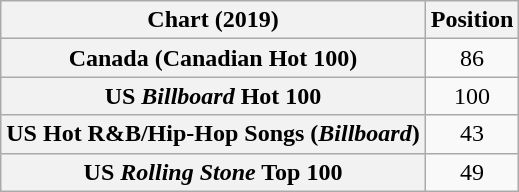<table class="wikitable sortable plainrowheaders" style="text-align:center">
<tr>
<th scope="col">Chart (2019)</th>
<th scope="col">Position</th>
</tr>
<tr>
<th scope="row">Canada (Canadian Hot 100)</th>
<td>86</td>
</tr>
<tr>
<th scope="row">US <em>Billboard</em> Hot 100</th>
<td>100</td>
</tr>
<tr>
<th scope="row">US Hot R&B/Hip-Hop Songs (<em>Billboard</em>)</th>
<td>43</td>
</tr>
<tr>
<th scope="row">US <em>Rolling Stone</em> Top 100</th>
<td>49</td>
</tr>
</table>
